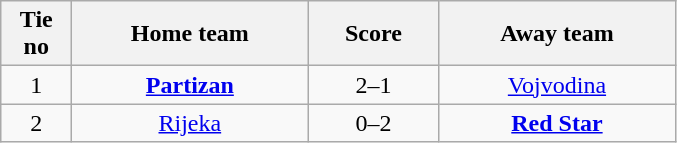<table class="wikitable" style="text-align: center">
<tr>
<th width=40>Tie no</th>
<th width=150>Home team</th>
<th width=80>Score</th>
<th width=150>Away team</th>
</tr>
<tr>
<td>1</td>
<td><strong><a href='#'>Partizan</a></strong></td>
<td>2–1</td>
<td><a href='#'>Vojvodina</a></td>
</tr>
<tr>
<td>2</td>
<td><a href='#'>Rijeka</a></td>
<td>0–2</td>
<td><strong><a href='#'>Red Star</a></strong></td>
</tr>
</table>
